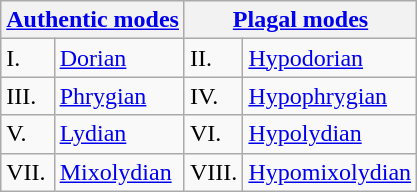<table class="wikitable">
<tr>
<th colspan="2"><a href='#'>Authentic modes</a></th>
<th colspan="2"><a href='#'>Plagal modes</a></th>
</tr>
<tr>
<td>I.</td>
<td><a href='#'>Dorian</a></td>
<td>II.</td>
<td><a href='#'>Hypodorian</a></td>
</tr>
<tr>
<td>III.</td>
<td><a href='#'>Phrygian</a></td>
<td>IV.</td>
<td><a href='#'>Hypophrygian</a></td>
</tr>
<tr>
<td>V.</td>
<td><a href='#'>Lydian</a></td>
<td>VI.</td>
<td><a href='#'>Hypolydian</a></td>
</tr>
<tr>
<td>VII.</td>
<td><a href='#'>Mixolydian</a></td>
<td>VIII.</td>
<td><a href='#'>Hypomixolydian</a></td>
</tr>
</table>
